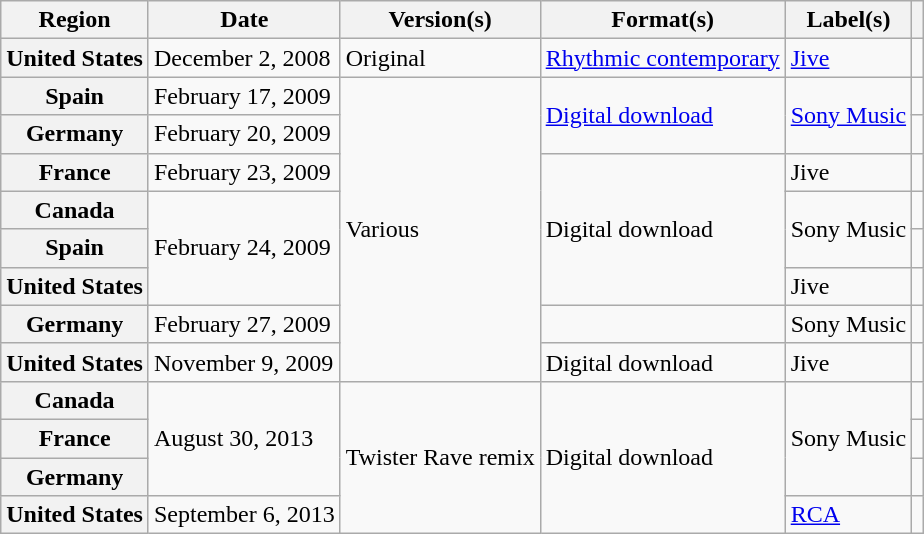<table class="wikitable sortable plainrowheaders">
<tr>
<th scope="col">Region</th>
<th scope="col">Date</th>
<th scope="col">Version(s)</th>
<th scope="col">Format(s)</th>
<th scope="col">Label(s)</th>
<th scope="col"></th>
</tr>
<tr>
<th scope="row">United States</th>
<td>December 2, 2008</td>
<td>Original</td>
<td><a href='#'>Rhythmic contemporary</a></td>
<td><a href='#'>Jive</a></td>
<td></td>
</tr>
<tr>
<th scope="row">Spain</th>
<td>February 17, 2009</td>
<td rowspan="8">Various</td>
<td rowspan="2"><a href='#'>Digital download</a> </td>
<td rowspan="2"><a href='#'>Sony Music</a></td>
<td></td>
</tr>
<tr>
<th scope="row">Germany</th>
<td>February 20, 2009</td>
<td></td>
</tr>
<tr>
<th scope="row">France</th>
<td>February 23, 2009</td>
<td rowspan="4">Digital download </td>
<td>Jive</td>
<td></td>
</tr>
<tr>
<th scope="row">Canada</th>
<td rowspan="3">February 24, 2009</td>
<td rowspan="2">Sony Music</td>
<td></td>
</tr>
<tr>
<th scope="row">Spain</th>
<td></td>
</tr>
<tr>
<th scope="row">United States</th>
<td>Jive</td>
<td></td>
</tr>
<tr>
<th scope="row">Germany</th>
<td>February 27, 2009</td>
<td></td>
<td>Sony Music</td>
<td></td>
</tr>
<tr>
<th scope="row">United States</th>
<td>November 9, 2009</td>
<td>Digital download </td>
<td>Jive</td>
<td></td>
</tr>
<tr>
<th scope="row">Canada</th>
<td rowspan="3">August 30, 2013</td>
<td rowspan="4">Twister Rave remix</td>
<td rowspan="4">Digital download</td>
<td rowspan="3">Sony Music</td>
<td></td>
</tr>
<tr>
<th scope="row">France</th>
<td></td>
</tr>
<tr>
<th scope="row">Germany</th>
<td></td>
</tr>
<tr>
<th scope="row">United States</th>
<td>September 6, 2013</td>
<td><a href='#'>RCA</a></td>
<td></td>
</tr>
</table>
